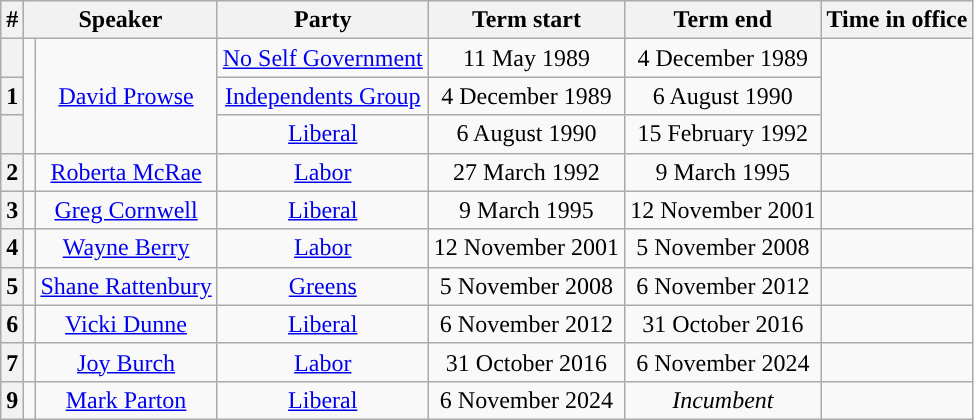<table class="wikitable" style="text-align:center">
<tr>
<th class=unsortable>#</th>
<th colspan=2>Speaker<br></th>
<th>Party</th>
<th>Term start</th>
<th>Term end</th>
<th>Time in office</th>
</tr>
<tr>
<th style="background:"></th>
<td rowspan=3></td>
<td rowspan=3><a href='#'>David Prowse</a> <br> </td>
<td><a href='#'>No Self Government</a></td>
<td>11 May 1989</td>
<td>4 December 1989</td>
<td rowspan=3></td>
</tr>
<tr>
<th style="background:">1</th>
<td><a href='#'>Independents Group</a></td>
<td>4 December 1989</td>
<td>6 August 1990</td>
</tr>
<tr>
<th style="background:"></th>
<td><a href='#'>Liberal</a></td>
<td>6 August 1990</td>
<td>15 February 1992</td>
</tr>
<tr>
<th style="background:">2</th>
<td></td>
<td><a href='#'>Roberta McRae</a> <br> </td>
<td><a href='#'>Labor</a></td>
<td>27 March 1992</td>
<td>9 March 1995</td>
<td></td>
</tr>
<tr>
<th style="background:">3</th>
<td></td>
<td><a href='#'>Greg Cornwell</a> <br> </td>
<td><a href='#'>Liberal</a></td>
<td>9 March 1995</td>
<td>12 November 2001</td>
<td></td>
</tr>
<tr>
<th style="background:">4</th>
<td></td>
<td><a href='#'>Wayne Berry</a> <br> </td>
<td><a href='#'>Labor</a></td>
<td>12 November 2001</td>
<td>5 November 2008</td>
<td></td>
</tr>
<tr>
<th style="background:">5</th>
<td></td>
<td><a href='#'>Shane Rattenbury</a> <br> </td>
<td><a href='#'>Greens</a></td>
<td>5 November 2008</td>
<td>6 November 2012</td>
<td></td>
</tr>
<tr>
<th style="background:">6</th>
<td></td>
<td><a href='#'>Vicki Dunne</a> <br> </td>
<td><a href='#'>Liberal</a></td>
<td>6 November 2012</td>
<td>31 October 2016</td>
<td></td>
</tr>
<tr>
<th style="background:">7</th>
<td></td>
<td><a href='#'>Joy Burch</a></td>
<td><a href='#'>Labor</a></td>
<td>31 October 2016</td>
<td>6 November 2024</td>
<td><strong></strong></td>
</tr>
<tr>
<th style="background:">9</th>
<td></td>
<td><a href='#'>Mark Parton</a> <br> </td>
<td><a href='#'>Liberal</a></td>
<td>6 November 2024</td>
<td><em>Incumbent</em></td>
<td></td>
</tr>
</table>
